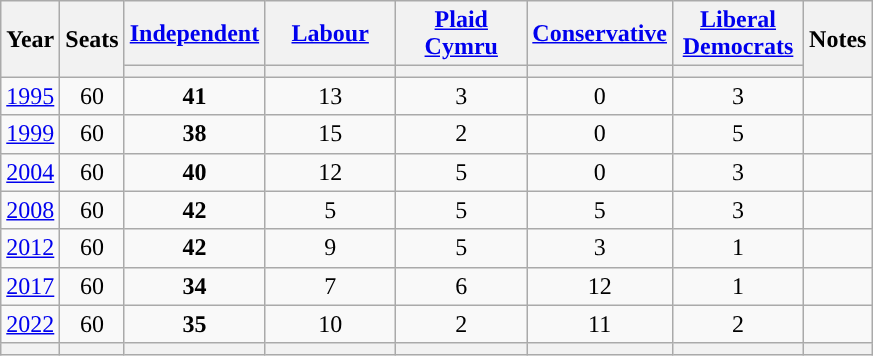<table class="wikitable" style=text-align:center>
<tr>
<th rowspan=2>Year</th>
<th rowspan=2>Seats</th>
<th width="80"><a href='#'>Independent</a></th>
<th width="80"><a href='#'>Labour</a></th>
<th width="80"><a href='#'>Plaid Cymru</a></th>
<th width="80"><a href='#'>Conservative</a></th>
<th width="80"><a href='#'>Liberal Democrats</a></th>
<th rowspan=2>Notes</th>
</tr>
<tr>
<th style="background-color: "></th>
<th style="background-color: "></th>
<th style="background-color: "></th>
<th style="background-color: "></th>
<th style="background-color: "></th>
</tr>
<tr>
<td><a href='#'>1995</a></td>
<td>60</td>
<td><strong>41</strong></td>
<td>13</td>
<td>3</td>
<td>0</td>
<td>3</td>
<td align=left></td>
</tr>
<tr>
<td><a href='#'>1999</a></td>
<td>60</td>
<td><strong>38</strong></td>
<td>15</td>
<td>2</td>
<td>0</td>
<td>5</td>
<td align=left></td>
</tr>
<tr>
<td><a href='#'>2004</a></td>
<td>60</td>
<td><strong>40</strong></td>
<td>12</td>
<td>5</td>
<td>0</td>
<td>3</td>
<td align=left></td>
</tr>
<tr>
<td><a href='#'>2008</a></td>
<td>60</td>
<td><strong>42</strong></td>
<td>5</td>
<td>5</td>
<td>5</td>
<td>3</td>
<td align=left></td>
</tr>
<tr>
<td><a href='#'>2012</a></td>
<td>60</td>
<td><strong>42</strong></td>
<td>9</td>
<td>5</td>
<td>3</td>
<td>1</td>
<td align=left></td>
</tr>
<tr>
<td><a href='#'>2017</a></td>
<td>60</td>
<td><strong>34</strong></td>
<td>7</td>
<td>6</td>
<td>12</td>
<td>1</td>
<td align=left></td>
</tr>
<tr>
<td><a href='#'>2022</a></td>
<td>60</td>
<td><strong>35</strong></td>
<td>10</td>
<td>2</td>
<td>11</td>
<td>2</td>
<td align=left></td>
</tr>
<tr>
<th></th>
<th></th>
<th style="background-color: "></th>
<th style="background-color: "></th>
<th style="background-color: "></th>
<th style="background-color: "></th>
<th style="background-color: "></th>
<th></th>
</tr>
</table>
